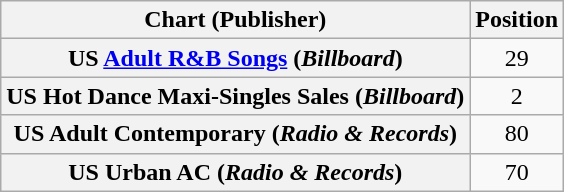<table class="wikitable sortable plainrowheaders" style="text-align:center;">
<tr>
<th scope="col">Chart (Publisher)</th>
<th scope="col">Position</th>
</tr>
<tr>
<th scope="row">US <a href='#'>Adult R&B Songs</a> (<em>Billboard</em>)</th>
<td>29</td>
</tr>
<tr>
<th scope="row">US Hot Dance Maxi-Singles Sales (<em>Billboard</em>)</th>
<td>2</td>
</tr>
<tr>
<th scope="row">US Adult Contemporary (<em>Radio & Records</em>)</th>
<td>80</td>
</tr>
<tr>
<th scope="row">US Urban AC (<em>Radio & Records</em>)</th>
<td>70</td>
</tr>
</table>
